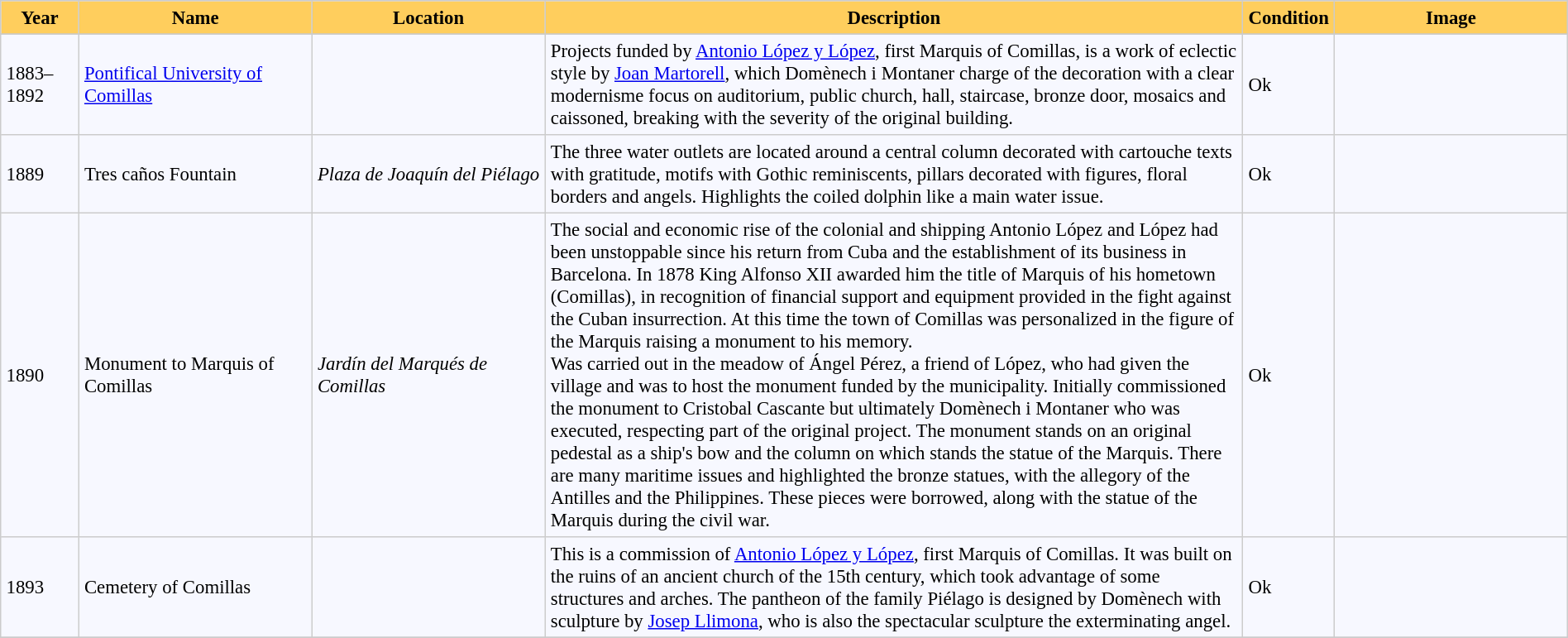<table bgcolor="#f7f8ff" cellpadding="4" cellspacing="0" border="1" style="font-size: 95%; border: #cccccc solid 1px; border-collapse: collapse;">
<tr>
<th width="5%" style="background:#ffce5d;">Year</th>
<th width="15%" style="background:#ffce5d;">Name</th>
<th width="15%" style="background:#ffce5d;">Location</th>
<th width="45%" style="background:#ffce5d;">Description</th>
<th width="5%" style="background:#ffce5d;">Condition</th>
<th width="15%" style="background:#ffce5d;">Image</th>
</tr>
<tr ---->
</tr>
<tr>
<td>1883–1892</td>
<td><a href='#'>Pontifical University of Comillas</a></td>
<td></td>
<td>Projects funded by <a href='#'>Antonio López y López</a>, first Marquis of Comillas, is a work of eclectic style by <a href='#'>Joan Martorell</a>, which Domènech i Montaner charge of the decoration with a clear modernisme focus on auditorium, public church, hall, staircase, bronze door, mosaics and caissoned, breaking with the severity of the original building.</td>
<td>Ok</td>
<td></td>
</tr>
<tr>
<td>1889</td>
<td>Tres caños Fountain</td>
<td><em>Plaza de Joaquín del Piélago</em></td>
<td>The three water outlets are located around a central column decorated with cartouche texts with gratitude, motifs with Gothic reminiscents, pillars decorated with figures, floral borders and angels. Highlights the coiled dolphin like a main water issue.</td>
<td>Ok</td>
<td></td>
</tr>
<tr>
<td>1890</td>
<td>Monument to Marquis of Comillas</td>
<td><em>Jardín del Marqués de Comillas</em></td>
<td>The social and economic rise of the colonial and shipping Antonio López and López had been unstoppable since his return from Cuba and the establishment of its business in Barcelona. In 1878 King Alfonso XII awarded him the title of Marquis of his hometown (Comillas), in recognition of financial support and equipment provided in the fight against the Cuban insurrection. At this time the town of Comillas was personalized in the figure of the Marquis raising a monument to his memory.<br>Was carried out in the meadow of Ángel Pérez, a friend of López, who had given the village and was to host the monument funded by the municipality. Initially commissioned the monument to Cristobal Cascante but ultimately Domènech i Montaner who was executed, respecting part of the original project. The monument stands on an original pedestal as a ship's bow and the column on which stands the statue of the Marquis. There are many maritime issues and highlighted the bronze statues, with the allegory of the Antilles and the Philippines. These pieces were borrowed, along with the statue of the Marquis during the civil war.</td>
<td>Ok</td>
<td></td>
</tr>
<tr>
<td>1893</td>
<td>Cemetery of Comillas</td>
<td></td>
<td>This is a commission of <a href='#'>Antonio López y López</a>, first Marquis of Comillas. It was built on the ruins of an ancient church of the 15th century, which took advantage of some structures and arches. The pantheon of the family Piélago is designed by Domènech with sculpture by <a href='#'>Josep Llimona</a>, who is also the spectacular sculpture the exterminating angel.</td>
<td>Ok</td>
<td></td>
</tr>
<tr>
</tr>
</table>
